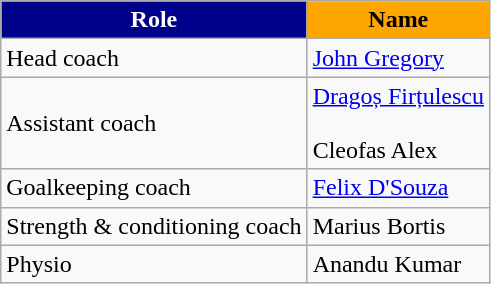<table class="wikitable">
<tr>
<th style="background:	#00008B; color:white; text-align:center;">Role</th>
<th style="background:#FFA500; color:black; text-align:center;">Name</th>
</tr>
<tr>
<td>Head coach</td>
<td> <a href='#'>John Gregory</a></td>
</tr>
<tr>
<td>Assistant coach</td>
<td> <a href='#'>Dragoș Firțulescu</a><br><br> Cleofas Alex</td>
</tr>
<tr>
<td>Goalkeeping coach</td>
<td> <a href='#'>Felix D'Souza</a></td>
</tr>
<tr>
<td>Strength & conditioning coach</td>
<td> Marius Bortis</td>
</tr>
<tr>
<td>Physio</td>
<td> Anandu Kumar</td>
</tr>
</table>
